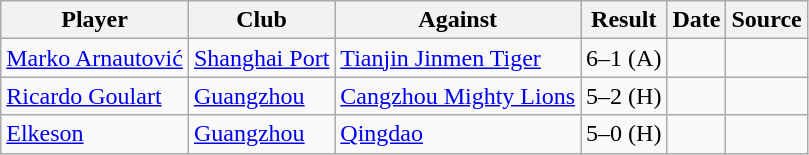<table class="wikitable sortable">
<tr>
<th>Player</th>
<th>Club</th>
<th>Against</th>
<th style="text-align:center">Result</th>
<th>Date</th>
<th>Source</th>
</tr>
<tr>
<td> <a href='#'>Marko Arnautović</a></td>
<td><a href='#'>Shanghai Port</a></td>
<td><a href='#'>Tianjin Jinmen Tiger</a></td>
<td align="center">6–1 (A)</td>
<td></td>
<td></td>
</tr>
<tr>
<td> <a href='#'>Ricardo Goulart</a></td>
<td><a href='#'>Guangzhou</a></td>
<td><a href='#'>Cangzhou Mighty Lions</a></td>
<td align="center">5–2 (H)</td>
<td></td>
<td></td>
</tr>
<tr>
<td> <a href='#'>Elkeson</a></td>
<td><a href='#'>Guangzhou</a></td>
<td><a href='#'>Qingdao</a></td>
<td align="center">5–0 (H)</td>
<td></td>
<td></td>
</tr>
</table>
